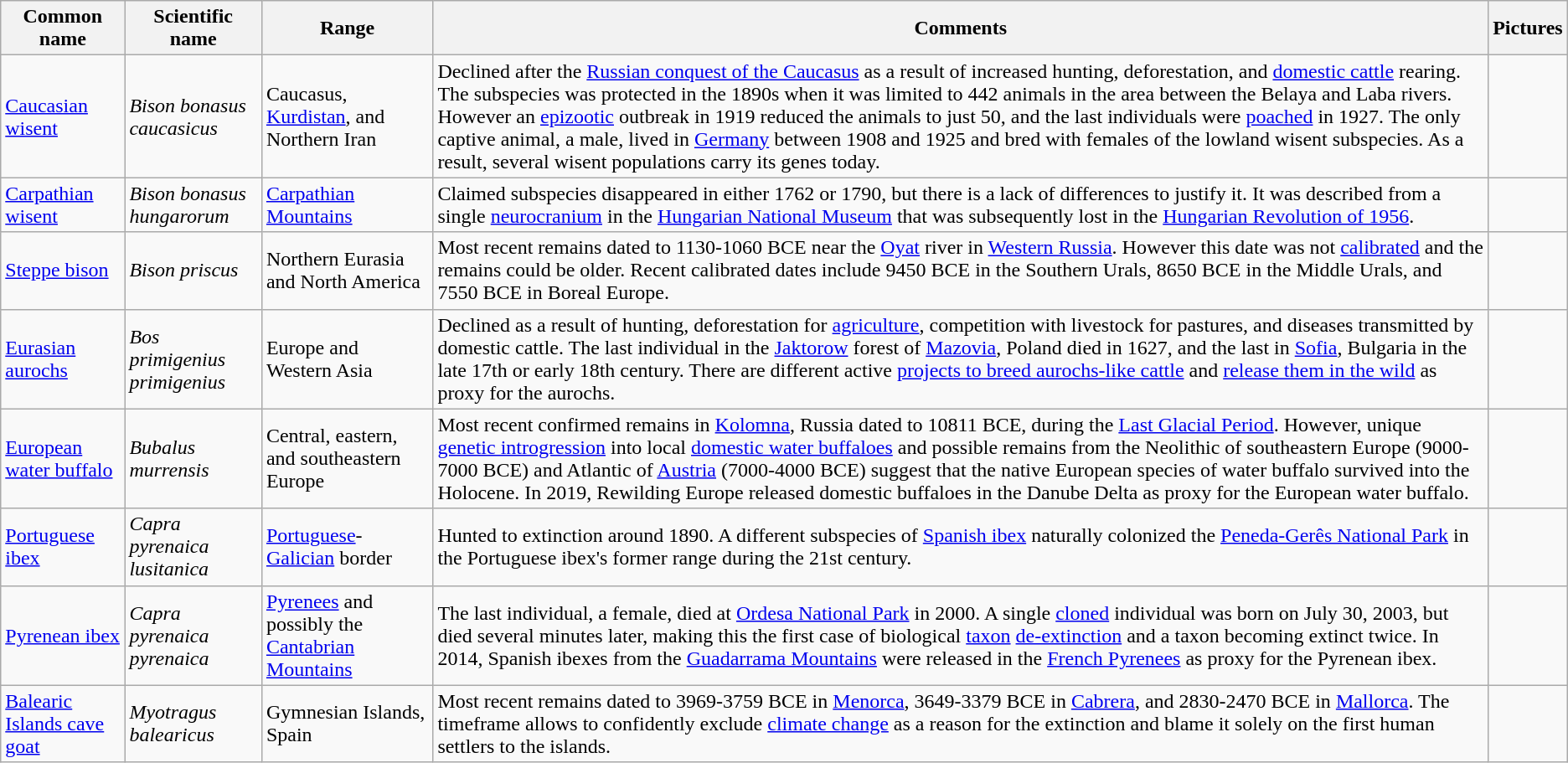<table class="wikitable">
<tr>
<th>Common name</th>
<th>Scientific name</th>
<th>Range</th>
<th class="unsortable">Comments</th>
<th class="unsortable">Pictures</th>
</tr>
<tr>
<td><a href='#'>Caucasian wisent</a></td>
<td><em>Bison bonasus caucasicus</em></td>
<td>Caucasus, <a href='#'>Kurdistan</a>, and Northern Iran</td>
<td>Declined after the <a href='#'>Russian conquest of the Caucasus</a> as a result of increased hunting, deforestation, and <a href='#'>domestic cattle</a> rearing. The subspecies was protected in the 1890s when it was limited to 442 animals in the area between the Belaya and Laba rivers. However an <a href='#'>epizootic</a> outbreak in 1919 reduced the animals to just 50, and the last individuals were <a href='#'>poached</a> in 1927. The only captive animal, a male, lived in <a href='#'>Germany</a> between 1908 and 1925 and bred with females of the lowland wisent subspecies. As a result, several wisent populations carry its genes today.</td>
<td></td>
</tr>
<tr>
<td><a href='#'>Carpathian wisent</a></td>
<td><em>Bison bonasus hungarorum</em></td>
<td><a href='#'>Carpathian Mountains</a></td>
<td>Claimed subspecies disappeared in either 1762 or 1790, but there is a lack of differences to justify it. It was described from a single <a href='#'>neurocranium</a> in the <a href='#'>Hungarian National Museum</a> that was subsequently lost in the <a href='#'>Hungarian Revolution of 1956</a>.</td>
<td></td>
</tr>
<tr>
<td><a href='#'>Steppe bison</a></td>
<td><em>Bison priscus</em></td>
<td>Northern Eurasia and North America</td>
<td>Most recent remains dated to 1130-1060 BCE near the <a href='#'>Oyat</a> river in <a href='#'>Western Russia</a>. However this date was not <a href='#'>calibrated</a> and the remains could be older. Recent calibrated dates include 9450 BCE in the Southern Urals, 8650 BCE in the Middle Urals, and 7550 BCE in Boreal Europe.</td>
<td></td>
</tr>
<tr>
<td><a href='#'>Eurasian aurochs</a></td>
<td><em>Bos primigenius primigenius</em></td>
<td>Europe and Western Asia</td>
<td>Declined as a result of hunting, deforestation for <a href='#'>agriculture</a>, competition with livestock for pastures, and diseases transmitted by domestic cattle. The last individual in the <a href='#'>Jaktorow</a> forest of <a href='#'>Mazovia</a>, Poland died in 1627, and the last in <a href='#'>Sofia</a>, Bulgaria in the late 17th or early 18th century. There are different active <a href='#'>projects to breed aurochs-like cattle</a> and <a href='#'>release them in the wild</a> as proxy for the aurochs.</td>
<td></td>
</tr>
<tr>
<td><a href='#'>European water buffalo</a></td>
<td><em>Bubalus murrensis</em></td>
<td>Central, eastern, and southeastern Europe</td>
<td>Most recent confirmed remains in <a href='#'>Kolomna</a>, Russia dated to 10811 BCE, during the <a href='#'>Last Glacial Period</a>. However, unique <a href='#'>genetic introgression</a> into local <a href='#'>domestic water buffaloes</a> and possible remains from the Neolithic of southeastern Europe (9000-7000 BCE) and Atlantic of <a href='#'>Austria</a> (7000-4000 BCE) suggest that the native European species of water buffalo survived into the Holocene. In 2019, Rewilding Europe released domestic buffaloes in the Danube Delta as proxy for the European water buffalo.</td>
<td></td>
</tr>
<tr>
<td><a href='#'>Portuguese ibex</a></td>
<td><em>Capra pyrenaica lusitanica</em></td>
<td><a href='#'>Portuguese</a>-<a href='#'>Galician</a> border</td>
<td>Hunted to extinction around 1890. A different subspecies of <a href='#'>Spanish ibex</a> naturally colonized the <a href='#'>Peneda-Gerês National Park</a> in the Portuguese ibex's former range during the 21st century.</td>
<td></td>
</tr>
<tr>
<td><a href='#'>Pyrenean ibex</a></td>
<td><em>Capra pyrenaica pyrenaica</em></td>
<td><a href='#'>Pyrenees</a> and possibly the <a href='#'>Cantabrian Mountains</a></td>
<td>The last individual, a female, died at <a href='#'>Ordesa National Park</a> in 2000. A single <a href='#'>cloned</a> individual was born on July 30, 2003, but died several minutes later, making this the first case of biological <a href='#'>taxon</a> <a href='#'>de-extinction</a> and a taxon becoming extinct twice. In 2014, Spanish ibexes from the <a href='#'>Guadarrama Mountains</a> were released in the <a href='#'>French Pyrenees</a> as proxy for the Pyrenean ibex.</td>
<td></td>
</tr>
<tr>
<td><a href='#'>Balearic Islands cave goat</a></td>
<td><em>Myotragus balearicus</em></td>
<td>Gymnesian Islands, Spain</td>
<td>Most recent remains dated to 3969-3759 BCE in <a href='#'>Menorca</a>, 3649-3379 BCE in <a href='#'>Cabrera</a>, and 2830-2470 BCE in <a href='#'>Mallorca</a>. The timeframe allows to confidently exclude <a href='#'>climate change</a> as a reason for the extinction and blame it solely on the first human settlers to the islands.</td>
<td></td>
</tr>
</table>
